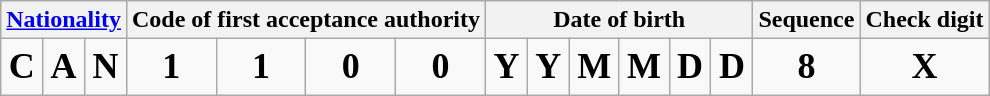<table class="wikitable">
<tr>
<th colspan="3"><a href='#'>Nationality</a></th>
<th colspan="4">Code of first acceptance authority</th>
<th colspan="6">Date of birth</th>
<th>Sequence</th>
<th>Check digit</th>
</tr>
<tr>
<td align="center" style="font-size:x-large"><strong>C</strong></td>
<td align="center" style="font-size:x-large"><strong>A</strong></td>
<td align="center" style="font-size:x-large"><strong>N</strong></td>
<td align="center" style="font-size:x-large"><strong>1</strong></td>
<td align="center" style="font-size:x-large"><strong>1</strong></td>
<td align="center" style="font-size:x-large"><strong>0</strong></td>
<td align="center" style="font-size:x-large"><strong>0</strong></td>
<td align="center" style="font-size:x-large"><strong>Y</strong></td>
<td align="center" style="font-size:x-large"><strong>Y</strong></td>
<td align="center" style="font-size:x-large"><strong>M</strong></td>
<td align="center" style="font-size:x-large"><strong>M</strong></td>
<td align="center" style="font-size:x-large"><strong>D</strong></td>
<td align="center" style="font-size:x-large"><strong>D</strong></td>
<td align="center" style="font-size:x-large"><strong>8</strong></td>
<td align="center" style="font-size:x-large"><strong>X</strong></td>
</tr>
</table>
